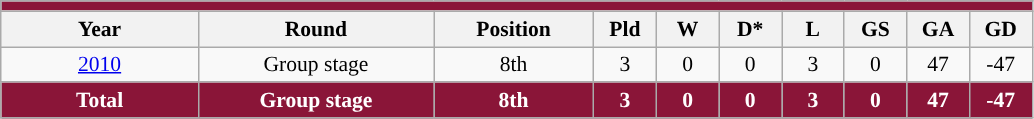<table class="wikitable" style="text-align: center;font-size:90%;">
<tr>
<th colspan="10" style="background: #8A1538; color: #FFFFFF;"><a href='#'></a></th>
</tr>
<tr>
<th width=125>Year</th>
<th width=150>Round</th>
<th width=100>Position</th>
<th width=35>Pld</th>
<th width=35>W</th>
<th width=35>D*</th>
<th width=35>L</th>
<th width=35>GS</th>
<th width=35>GA</th>
<th width=35>GD</th>
</tr>
<tr>
<td> <a href='#'>2010</a></td>
<td>Group stage</td>
<td>8th</td>
<td>3</td>
<td>0</td>
<td>0</td>
<td>3</td>
<td>0</td>
<td>47</td>
<td>-47</td>
</tr>
<tr>
<td colspan=1 style="background: #8A1538; color: #FFFFFF;"><strong>Total</strong></td>
<td style="background: #8A1538; color: #FFFFFF;"><strong>Group stage</strong></td>
<td style="background: #8A1538; color: #FFFFFF;"><strong>8th</strong></td>
<td style="background: #8A1538; color: #FFFFFF;"><strong>3</strong></td>
<td style="background: #8A1538; color: #FFFFFF;"><strong>0</strong></td>
<td style="background: #8A1538; color: #FFFFFF;"><strong>0</strong></td>
<td style="background: #8A1538; color: #FFFFFF;"><strong>3</strong></td>
<td style="background: #8A1538; color: #FFFFFF;"><strong>0</strong></td>
<td style="background: #8A1538; color: #FFFFFF;"><strong>47</strong></td>
<td style="background: #8A1538; color: #FFFFFF;"><strong>-47</strong></td>
</tr>
</table>
